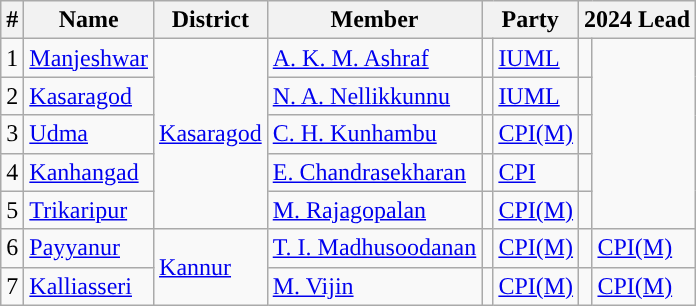<table class="wikitable">
<tr>
<th>#</th>
<th>Name</th>
<th>District</th>
<th>Member</th>
<th colspan="2">Party</th>
<th colspan="2">2024 Lead</th>
</tr>
<tr>
<td>1</td>
<td><a href='#'>Manjeshwar</a></td>
<td rowspan="5"><a href='#'>Kasaragod</a></td>
<td><a href='#'>A. K. M. Ashraf</a></td>
<td style="background-color: "></td>
<td><a href='#'>IUML</a></td>
<td></td>
</tr>
<tr>
<td>2</td>
<td><a href='#'>Kasaragod</a></td>
<td><a href='#'>N. A. Nellikkunnu</a></td>
<td style="background-color: "></td>
<td><a href='#'>IUML</a></td>
<td></td>
</tr>
<tr>
<td>3</td>
<td><a href='#'>Udma</a></td>
<td><a href='#'>C. H. Kunhambu</a></td>
<td style="background-color: "></td>
<td><a href='#'>CPI(M)</a></td>
<td></td>
</tr>
<tr>
<td>4</td>
<td><a href='#'>Kanhangad</a></td>
<td><a href='#'>E. Chandrasekharan</a></td>
<td style="background-color: "></td>
<td><a href='#'>CPI</a></td>
<td></td>
</tr>
<tr>
<td>5</td>
<td><a href='#'>Trikaripur</a></td>
<td><a href='#'>M. Rajagopalan</a></td>
<td style="background-color: "></td>
<td><a href='#'>CPI(M)</a></td>
<td></td>
</tr>
<tr>
<td>6</td>
<td><a href='#'>Payyanur</a></td>
<td rowspan="2"><a href='#'>Kannur</a></td>
<td><a href='#'>T. I. Madhusoodanan</a></td>
<td style="background-color: "></td>
<td><a href='#'>CPI(M)</a></td>
<td style="background-color: "></td>
<td><a href='#'>CPI(M)</a></td>
</tr>
<tr>
<td>7</td>
<td><a href='#'>Kalliasseri</a></td>
<td><a href='#'>M. Vijin</a></td>
<td style="background-color: "></td>
<td><a href='#'>CPI(M)</a></td>
<td style="background-color: "></td>
<td><a href='#'>CPI(M)</a></td>
</tr>
</table>
